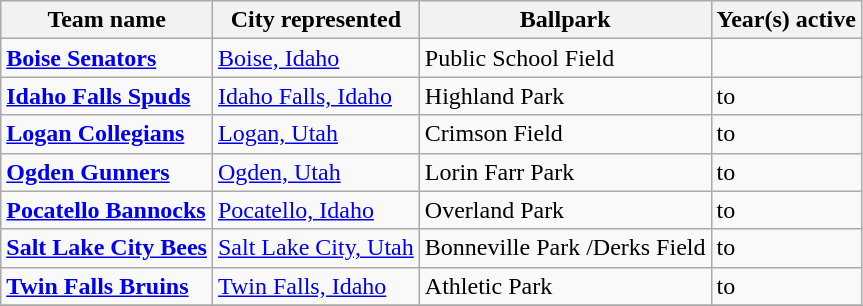<table class="wikitable">
<tr>
<th>Team name</th>
<th>City represented</th>
<th>Ballpark</th>
<th>Year(s) active</th>
</tr>
<tr>
<td><strong> <a href='#'>Boise Senators</a></strong></td>
<td><a href='#'>Boise, Idaho</a></td>
<td>Public School Field</td>
<td></td>
</tr>
<tr>
<td><strong><a href='#'>Idaho Falls Spuds</a></strong></td>
<td><a href='#'>Idaho Falls, Idaho</a></td>
<td>Highland Park</td>
<td> to </td>
</tr>
<tr>
<td><strong><a href='#'>Logan Collegians</a></strong></td>
<td><a href='#'>Logan, Utah</a></td>
<td>Crimson Field</td>
<td> to </td>
</tr>
<tr>
<td><strong><a href='#'>Ogden Gunners</a></strong></td>
<td><a href='#'>Ogden, Utah</a></td>
<td>Lorin Farr Park</td>
<td> to </td>
</tr>
<tr>
<td><strong><a href='#'>Pocatello Bannocks</a></strong></td>
<td><a href='#'>Pocatello, Idaho</a></td>
<td>Overland Park</td>
<td> to </td>
</tr>
<tr>
<td><strong><a href='#'>Salt Lake City Bees</a></strong></td>
<td><a href='#'>Salt Lake City, Utah</a></td>
<td>Bonneville Park /Derks Field</td>
<td> to </td>
</tr>
<tr>
<td><strong><a href='#'>Twin Falls Bruins</a></strong></td>
<td><a href='#'>Twin Falls, Idaho</a></td>
<td>Athletic Park</td>
<td> to </td>
</tr>
<tr>
</tr>
</table>
